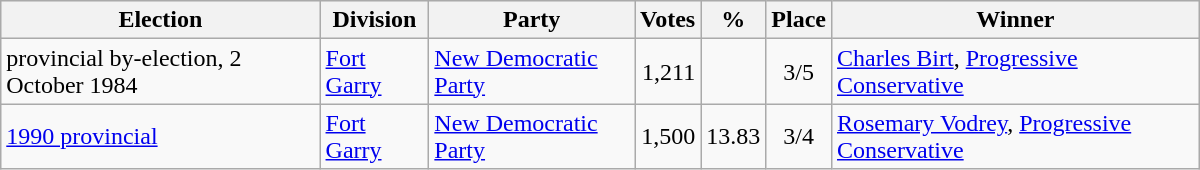<table width="800" class="wikitable">
<tr bgcolor="#EEEEEE">
<th align="left">Election</th>
<th align="left">Division</th>
<th align="left">Party</th>
<th align="right">Votes</th>
<th align="right">%</th>
<th align="center">Place</th>
<th align="center">Winner</th>
</tr>
<tr>
<td align="left">provincial by-election, 2 October 1984</td>
<td align="left"><a href='#'>Fort Garry</a></td>
<td align="left"><a href='#'>New Democratic Party</a></td>
<td align="right">1,211</td>
<td align="right"></td>
<td align="center">3/5</td>
<td align="left"><a href='#'>Charles Birt</a>, <a href='#'>Progressive Conservative</a></td>
</tr>
<tr>
<td align="left"><a href='#'>1990 provincial</a></td>
<td align="left"><a href='#'>Fort Garry</a></td>
<td align="left"><a href='#'>New Democratic Party</a></td>
<td align="right">1,500</td>
<td align="right">13.83</td>
<td align="center">3/4</td>
<td align="left"><a href='#'>Rosemary Vodrey</a>, <a href='#'>Progressive Conservative</a></td>
</tr>
</table>
